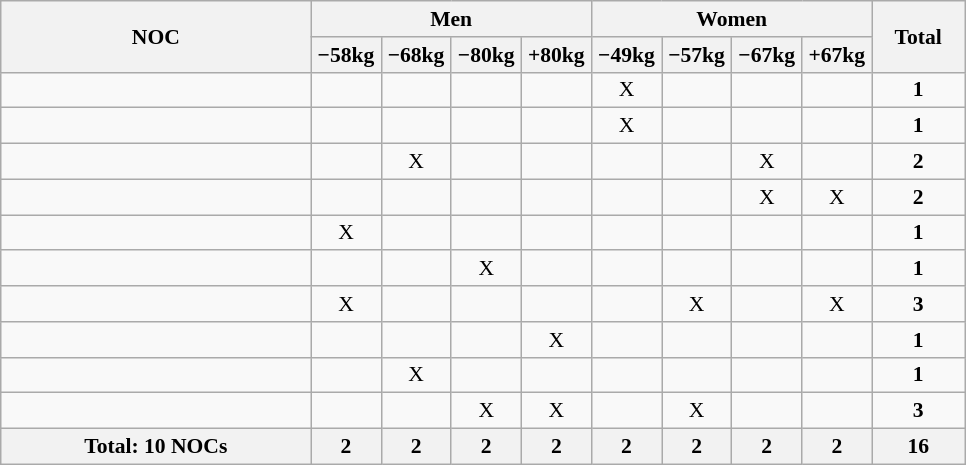<table class="wikitable" style="text-align:center; font-size:90%">
<tr>
<th rowspan="2" width=200 align="left">NOC</th>
<th colspan="4">Men</th>
<th colspan="4">Women</th>
<th width=55 rowspan="2">Total</th>
</tr>
<tr>
<th width=40>−58kg</th>
<th width=40>−68kg</th>
<th width=40>−80kg</th>
<th width=40>+80kg</th>
<th width=40>−49kg</th>
<th width=40>−57kg</th>
<th width=40>−67kg</th>
<th width=40>+67kg</th>
</tr>
<tr>
<td align="left"></td>
<td></td>
<td></td>
<td></td>
<td></td>
<td>X</td>
<td></td>
<td></td>
<td></td>
<td><strong>1</strong></td>
</tr>
<tr>
<td align="left"></td>
<td></td>
<td></td>
<td></td>
<td></td>
<td>X</td>
<td></td>
<td></td>
<td></td>
<td><strong>1</strong></td>
</tr>
<tr>
<td align="left"></td>
<td></td>
<td>X</td>
<td></td>
<td></td>
<td></td>
<td></td>
<td>X</td>
<td></td>
<td><strong>2</strong></td>
</tr>
<tr>
<td align="left"></td>
<td></td>
<td></td>
<td></td>
<td></td>
<td></td>
<td></td>
<td>X</td>
<td>X</td>
<td><strong>2</strong></td>
</tr>
<tr>
<td align="left"></td>
<td>X</td>
<td></td>
<td></td>
<td></td>
<td></td>
<td></td>
<td></td>
<td></td>
<td><strong>1</strong></td>
</tr>
<tr>
<td align="left"></td>
<td></td>
<td></td>
<td>X</td>
<td></td>
<td></td>
<td></td>
<td></td>
<td></td>
<td><strong>1</strong></td>
</tr>
<tr>
<td align="left"></td>
<td>X</td>
<td></td>
<td></td>
<td></td>
<td></td>
<td>X</td>
<td></td>
<td>X</td>
<td><strong>3</strong></td>
</tr>
<tr>
<td align="left"></td>
<td></td>
<td></td>
<td></td>
<td>X</td>
<td></td>
<td></td>
<td></td>
<td></td>
<td><strong>1</strong></td>
</tr>
<tr>
<td align="left"></td>
<td></td>
<td>X</td>
<td></td>
<td></td>
<td></td>
<td></td>
<td></td>
<td></td>
<td><strong>1</strong></td>
</tr>
<tr>
<td align="left"></td>
<td></td>
<td></td>
<td>X</td>
<td>X</td>
<td></td>
<td>X</td>
<td></td>
<td></td>
<td><strong>3</strong></td>
</tr>
<tr>
<th>Total: 10 NOCs</th>
<th>2</th>
<th>2</th>
<th>2</th>
<th>2</th>
<th>2</th>
<th>2</th>
<th>2</th>
<th>2</th>
<th>16</th>
</tr>
</table>
